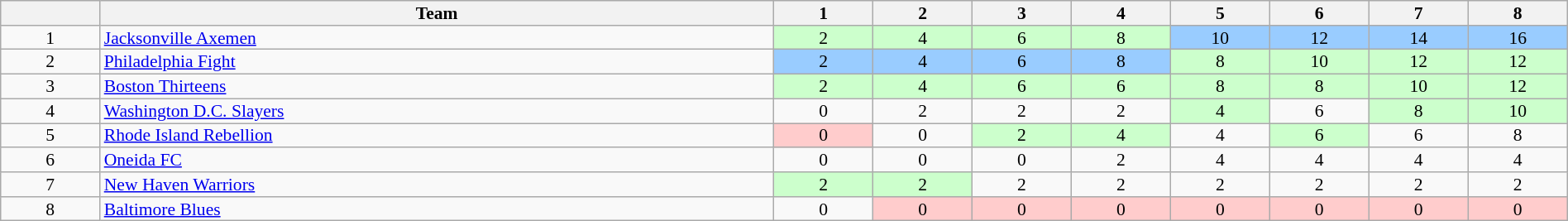<table class="wikitable" style="text-align:center; line-height: 90%; font-size:90%; width:100%">
<tr>
<th width=20 abbr="Position"></th>
<th width=175>Team</th>
<th width=20 abbr="Round 1">1</th>
<th width=20 abbr="Round 2">2</th>
<th width=20 abbr="Round 3">3</th>
<th width=20 abbr="Round 4">4</th>
<th width=20 abbr="Round 5">5</th>
<th width=20 abbr="Round 6">6</th>
<th width=20 abbr="Round 7">7</th>
<th width=20 abbr="Round 8">8</th>
</tr>
<tr>
<td>1</td>
<td style="text-align:left;"> <a href='#'>Jacksonville Axemen</a></td>
<td style="background: #ccffcc;">2</td>
<td style="background: #ccffcc;">4</td>
<td style="background: #ccffcc;">6</td>
<td style="background: #ccffcc;">8</td>
<td style="background: #99ccff;">10</td>
<td style="background: #99ccff;">12</td>
<td style="background: #99ccff;">14</td>
<td style="background: #99ccff;">16</td>
</tr>
<tr>
<td>2</td>
<td style="text-align:left;"> <a href='#'>Philadelphia Fight</a></td>
<td style="background: #99ccff;">2</td>
<td style="background: #99ccff;">4</td>
<td style="background: #99ccff;">6</td>
<td style="background: #99ccff;">8</td>
<td style="background: #ccffcc;">8</td>
<td style="background: #ccffcc;">10</td>
<td style="background: #ccffcc;">12</td>
<td style="background: #ccffcc;">12</td>
</tr>
<tr>
<td>3</td>
<td style="text-align:left;"> <a href='#'>Boston Thirteens</a></td>
<td style="background: #ccffcc;">2</td>
<td style="background: #ccffcc;">4</td>
<td style="background: #ccffcc;">6</td>
<td style="background: #ccffcc;">6</td>
<td style="background: #ccffcc;">8</td>
<td style="background: #ccffcc;">8</td>
<td style="background: #ccffcc;">10</td>
<td style="background: #ccffcc;">12</td>
</tr>
<tr>
<td>4</td>
<td style="text-align:left;"> <a href='#'>Washington D.C. Slayers</a></td>
<td>0</td>
<td>2</td>
<td>2</td>
<td>2</td>
<td style="background: #ccffcc;">4</td>
<td>6</td>
<td style="background: #ccffcc;">8</td>
<td style="background: #ccffcc;">10</td>
</tr>
<tr>
<td>5</td>
<td style="text-align:left;"> <a href='#'>Rhode Island Rebellion</a></td>
<td style="background: #ffcccc;">0</td>
<td>0</td>
<td style="background: #ccffcc;">2</td>
<td style="background: #ccffcc;">4</td>
<td>4</td>
<td style="background: #ccffcc;">6</td>
<td>6</td>
<td>8</td>
</tr>
<tr>
<td>6</td>
<td style="text-align:left;"> <a href='#'>Oneida FC</a></td>
<td>0</td>
<td>0</td>
<td>0</td>
<td>2</td>
<td>4</td>
<td>4</td>
<td>4</td>
<td>4</td>
</tr>
<tr>
<td>7</td>
<td style="text-align:left;"> <a href='#'>New Haven Warriors</a></td>
<td style="background: #ccffcc;">2</td>
<td style="background: #ccffcc;">2</td>
<td>2</td>
<td>2</td>
<td>2</td>
<td>2</td>
<td>2</td>
<td>2</td>
</tr>
<tr>
<td>8</td>
<td style="text-align:left;"> <a href='#'>Baltimore Blues</a></td>
<td>0</td>
<td style="background: #ffcccc;">0</td>
<td style="background: #ffcccc;">0</td>
<td style="background: #ffcccc;">0</td>
<td style="background: #ffcccc;">0</td>
<td style="background: #ffcccc;">0</td>
<td style="background: #ffcccc;">0</td>
<td style="background: #ffcccc;">0</td>
</tr>
</table>
